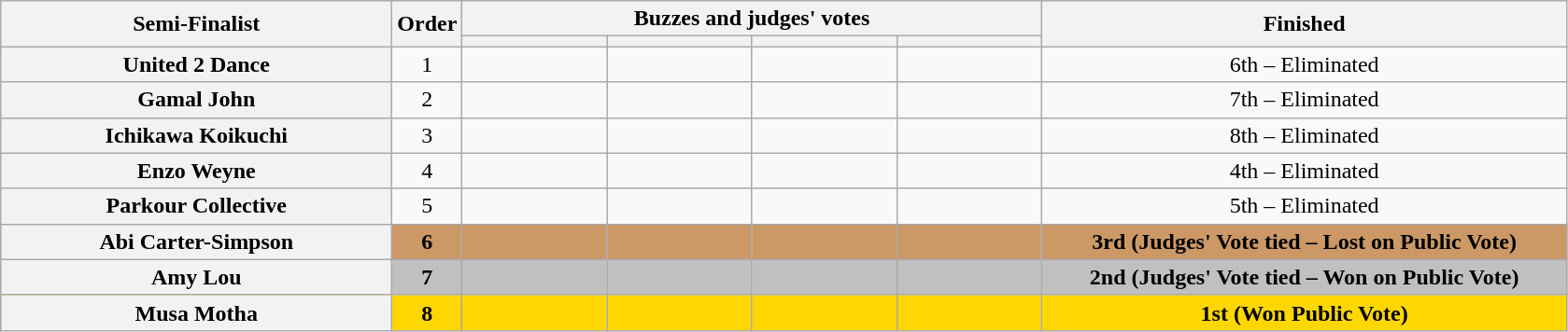<table class="wikitable plainrowheaders sortable" style="text-align:center;">
<tr>
<th scope="col" rowspan="2" class="unsortable" style="width:17em;">Semi-Finalist</th>
<th scope="col" rowspan="2" style="width:1em;">Order</th>
<th scope="col" colspan="4" class="unsortable" style="width:24em;">Buzzes and judges' votes</th>
<th scope="col" rowspan="2" style="width:23em;">Finished</th>
</tr>
<tr>
<th scope="col" class="unsortable" style="width:6em;"></th>
<th scope="col" class="unsortable" style="width:6em;"></th>
<th scope="col" class="unsortable" style="width:6em;"></th>
<th scope="col" class="unsortable" style="width:6em;"></th>
</tr>
<tr>
<th scope="row">United 2 Dance</th>
<td>1</td>
<td style="text-align:center;"></td>
<td style="text-align:center;"></td>
<td style="text-align:center;"></td>
<td style="text-align:center;"></td>
<td>6th – Eliminated</td>
</tr>
<tr>
<th scope="row">Gamal John</th>
<td>2</td>
<td style="text-align:center;"></td>
<td style="text-align:center;"></td>
<td style="text-align:center;"></td>
<td style="text-align:center;"></td>
<td>7th – Eliminated</td>
</tr>
<tr>
<th scope="row">Ichikawa Koikuchi</th>
<td>3</td>
<td style="text-align:center;"></td>
<td style="text-align:center;"></td>
<td style="text-align:center;"></td>
<td style="text-align:center;"></td>
<td>8th – Eliminated</td>
</tr>
<tr>
<th scope="row">Enzo Weyne</th>
<td>4</td>
<td style="text-align:center;"></td>
<td style="text-align:center;"></td>
<td style="text-align:center;"></td>
<td style="text-align:center;"></td>
<td>4th – Eliminated</td>
</tr>
<tr>
<th scope="row">Parkour Collective</th>
<td>5</td>
<td style="text-align:center;"></td>
<td style="text-align:center;"></td>
<td style="text-align:center;"></td>
<td style="text-align:center;"></td>
<td>5th – Eliminated</td>
</tr>
<tr bgcolor=#c96>
<th scope="row"><strong>Abi Carter-Simpson</strong></th>
<td><strong>6</strong></td>
<td style="text-align:center;"></td>
<td style="text-align:center;"></td>
<td style="text-align:center;"></td>
<td style="text-align:center;"></td>
<td><strong>3rd (Judges' Vote tied – Lost on Public Vote)</strong></td>
</tr>
<tr bgcolor="silver">
<th scope="row"><strong>Amy Lou</strong></th>
<td><strong>7</strong></td>
<td style="text-align:center;"></td>
<td style="text-align:center;"></td>
<td style="text-align:center;"></td>
<td style="text-align:center;"></td>
<td><strong>2nd (Judges' Vote tied – Won on Public Vote)</strong></td>
</tr>
<tr bgcolor="gold">
<th scope="row"><strong>Musa Motha</strong></th>
<td><strong>8</strong></td>
<td style="text-align:center;"></td>
<td style="text-align:center;"></td>
<td style="text-align:center;"></td>
<td style="text-align:center;"></td>
<td><strong>1st (Won Public Vote)</strong></td>
</tr>
</table>
